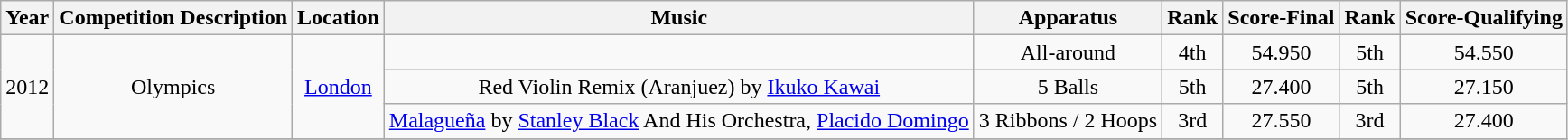<table class="wikitable" style="text-align:center">
<tr>
<th>Year</th>
<th>Competition Description</th>
<th>Location</th>
<th>Music </th>
<th>Apparatus</th>
<th>Rank</th>
<th>Score-Final</th>
<th>Rank</th>
<th>Score-Qualifying</th>
</tr>
<tr>
<td rowspan="3">2012</td>
<td rowspan="3">Olympics</td>
<td rowspan="3"><a href='#'>London</a></td>
<td></td>
<td>All-around</td>
<td>4th</td>
<td>54.950</td>
<td>5th</td>
<td>54.550</td>
</tr>
<tr>
<td>Red Violin Remix (Aranjuez) by <a href='#'>Ikuko Kawai</a></td>
<td>5 Balls</td>
<td>5th</td>
<td>27.400</td>
<td>5th</td>
<td>27.150</td>
</tr>
<tr>
<td><a href='#'>Malagueña</a> by <a href='#'>Stanley Black</a> And His Orchestra, <a href='#'>Placido Domingo</a></td>
<td>3 Ribbons / 2 Hoops</td>
<td>3rd</td>
<td>27.550</td>
<td>3rd</td>
<td>27.400</td>
</tr>
<tr>
</tr>
</table>
